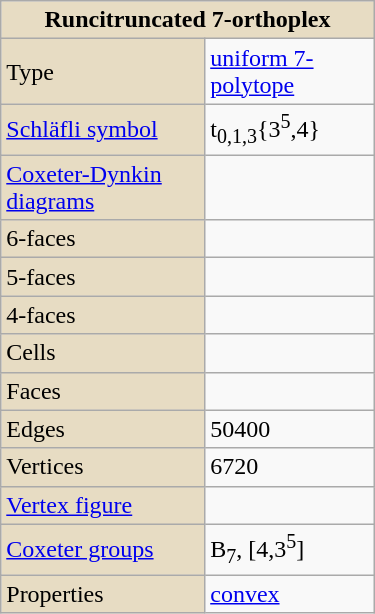<table class="wikitable"  style="margin-left:10px; float:right; width:250px;">
<tr>
<th style="background:#e7dcc3;" colspan="2">Runcitruncated 7-orthoplex</th>
</tr>
<tr>
<td style="background:#e7dcc3;">Type</td>
<td><a href='#'>uniform 7-polytope</a></td>
</tr>
<tr>
<td style="background:#e7dcc3;"><a href='#'>Schläfli symbol</a></td>
<td>t<sub>0,1,3</sub>{3<sup>5</sup>,4}</td>
</tr>
<tr>
<td style="background:#e7dcc3;"><a href='#'>Coxeter-Dynkin diagrams</a></td>
<td></td>
</tr>
<tr>
<td style="background:#e7dcc3;">6-faces</td>
<td></td>
</tr>
<tr>
<td style="background:#e7dcc3;">5-faces</td>
<td></td>
</tr>
<tr>
<td style="background:#e7dcc3;">4-faces</td>
<td></td>
</tr>
<tr>
<td style="background:#e7dcc3;">Cells</td>
<td></td>
</tr>
<tr>
<td style="background:#e7dcc3;">Faces</td>
<td></td>
</tr>
<tr>
<td style="background:#e7dcc3;">Edges</td>
<td>50400</td>
</tr>
<tr>
<td style="background:#e7dcc3;">Vertices</td>
<td>6720</td>
</tr>
<tr>
<td style="background:#e7dcc3;"><a href='#'>Vertex figure</a></td>
<td></td>
</tr>
<tr>
<td style="background:#e7dcc3;"><a href='#'>Coxeter groups</a></td>
<td>B<sub>7</sub>, [4,3<sup>5</sup>]</td>
</tr>
<tr>
<td style="background:#e7dcc3;">Properties</td>
<td><a href='#'>convex</a></td>
</tr>
</table>
